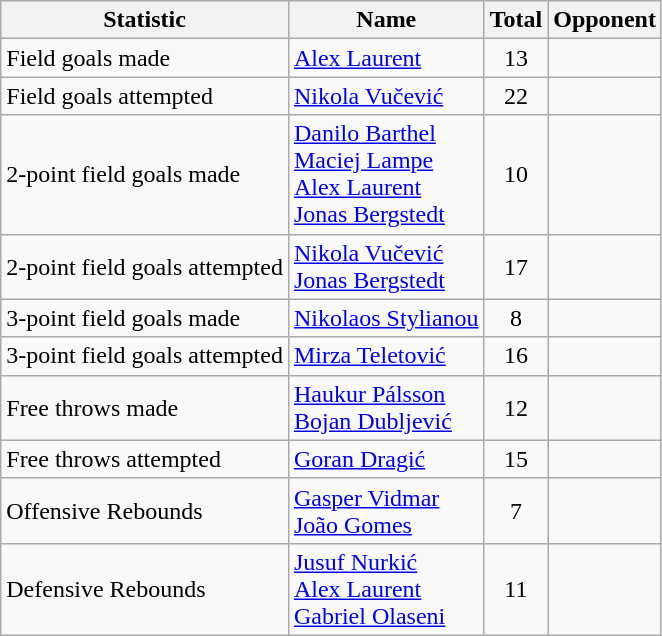<table class=wikitable>
<tr>
<th>Statistic</th>
<th>Name</th>
<th>Total</th>
<th>Opponent</th>
</tr>
<tr>
<td>Field goals made</td>
<td> <a href='#'>Alex Laurent</a></td>
<td align=center>13</td>
<td></td>
</tr>
<tr>
<td>Field goals attempted</td>
<td> <a href='#'>Nikola Vučević</a></td>
<td align=center>22</td>
<td></td>
</tr>
<tr>
<td>2-point field goals made</td>
<td> <a href='#'>Danilo Barthel</a> <br> <a href='#'>Maciej Lampe</a> <br> <a href='#'>Alex Laurent</a><br> <a href='#'>Jonas Bergstedt</a></td>
<td align=center>10</td>
<td><br><br><br></td>
</tr>
<tr>
<td>2-point field goals attempted</td>
<td> <a href='#'>Nikola Vučević</a><br> <a href='#'>Jonas Bergstedt</a></td>
<td align=center>17</td>
<td><br></td>
</tr>
<tr>
<td>3-point field goals made</td>
<td> <a href='#'>Nikolaos Stylianou</a></td>
<td align=center>8</td>
<td></td>
</tr>
<tr>
<td>3-point field goals attempted</td>
<td> <a href='#'>Mirza Teletović</a></td>
<td align=center>16</td>
<td></td>
</tr>
<tr>
<td>Free throws made</td>
<td> <a href='#'>Haukur Pálsson</a><br> <a href='#'>Bojan Dubljević</a></td>
<td align=center>12</td>
<td><br></td>
</tr>
<tr>
<td>Free throws attempted</td>
<td> <a href='#'>Goran Dragić</a></td>
<td align=center>15</td>
<td></td>
</tr>
<tr>
<td>Offensive Rebounds</td>
<td> <a href='#'>Gasper Vidmar</a><br> <a href='#'>João Gomes</a></td>
<td align=center>7</td>
<td><br></td>
</tr>
<tr>
<td>Defensive Rebounds</td>
<td> <a href='#'>Jusuf Nurkić</a><br> <a href='#'>Alex Laurent</a> <br> <a href='#'>Gabriel Olaseni</a></td>
<td align=center>11</td>
<td><br><br></td>
</tr>
</table>
